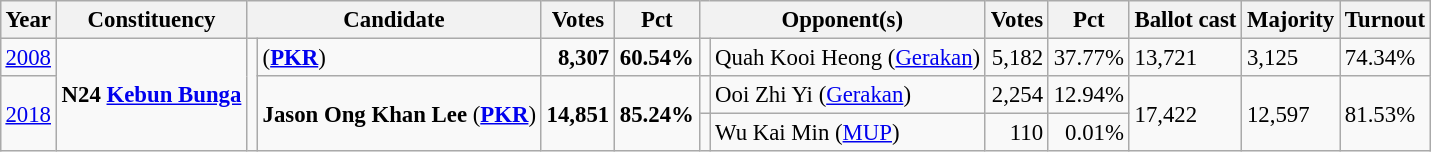<table class="wikitable" style="margin:0.5em ; font-size:95%">
<tr>
<th>Year</th>
<th>Constituency</th>
<th colspan="2">Candidate</th>
<th>Votes</th>
<th>Pct</th>
<th colspan="2">Opponent(s)</th>
<th>Votes</th>
<th>Pct</th>
<th>Ballot cast</th>
<th>Majority</th>
<th>Turnout</th>
</tr>
<tr>
<td><a href='#'>2008</a></td>
<td rowspan="3"><strong>N24 <a href='#'>Kebun Bunga</a></strong></td>
<td rowspan=3 ></td>
<td> (<a href='#'><strong>PKR</strong></a>)</td>
<td align=right><strong>8,307</strong></td>
<td><strong>60.54%</strong></td>
<td></td>
<td>Quah Kooi Heong (<a href='#'>Gerakan</a>)</td>
<td align=right>5,182</td>
<td>37.77%</td>
<td>13,721</td>
<td>3,125</td>
<td>74.34%</td>
</tr>
<tr>
<td rowspan="2"><a href='#'>2018</a></td>
<td rowspan="2"><strong>Jason Ong Khan Lee</strong> (<a href='#'><strong>PKR</strong></a>)</td>
<td rowspan="2" align=right><strong>14,851</strong></td>
<td rowspan="2"><strong>85.24%</strong></td>
<td></td>
<td>Ooi Zhi Yi (<a href='#'>Gerakan</a>)</td>
<td align=right>2,254</td>
<td>12.94%</td>
<td rowspan="2">17,422</td>
<td rowspan="2">12,597</td>
<td rowspan="2">81.53%</td>
</tr>
<tr>
<td bgcolor=></td>
<td>Wu Kai Min (<a href='#'>MUP</a>)</td>
<td align=right>110</td>
<td align=right>0.01%</td>
</tr>
</table>
